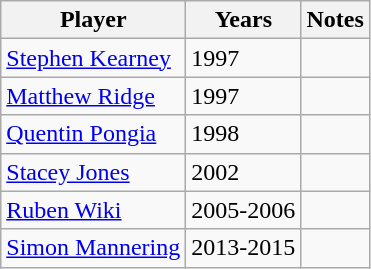<table class="wikitable sortable">
<tr>
<th>Player</th>
<th>Years</th>
<th>Notes</th>
</tr>
<tr>
<td><a href='#'>Stephen Kearney</a></td>
<td>1997</td>
<td></td>
</tr>
<tr>
<td><a href='#'>Matthew Ridge</a></td>
<td>1997</td>
<td></td>
</tr>
<tr>
<td><a href='#'>Quentin Pongia</a></td>
<td>1998</td>
<td></td>
</tr>
<tr>
<td><a href='#'>Stacey Jones</a></td>
<td>2002</td>
<td></td>
</tr>
<tr>
<td><a href='#'>Ruben Wiki</a></td>
<td>2005-2006</td>
<td></td>
</tr>
<tr>
<td><a href='#'>Simon Mannering</a></td>
<td>2013-2015</td>
<td></td>
</tr>
</table>
